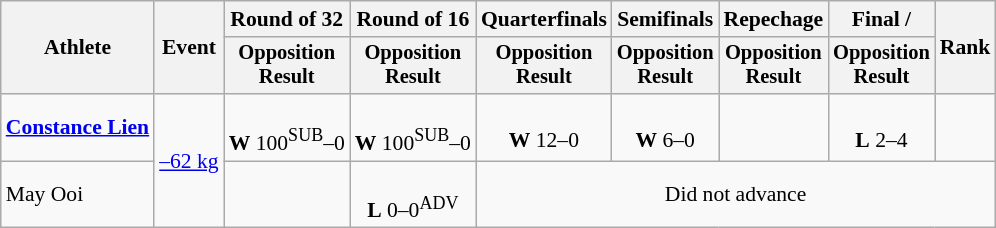<table class=wikitable style=font-size:90%;text-align:center>
<tr>
<th rowspan="2">Athlete</th>
<th rowspan="2">Event</th>
<th>Round of 32</th>
<th>Round of 16</th>
<th>Quarterfinals</th>
<th>Semifinals</th>
<th>Repechage</th>
<th>Final / </th>
<th rowspan=2>Rank</th>
</tr>
<tr style="font-size:95%">
<th>Opposition<br>Result</th>
<th>Opposition<br>Result</th>
<th>Opposition<br>Result</th>
<th>Opposition<br>Result</th>
<th>Opposition<br>Result</th>
<th>Opposition<br>Result</th>
</tr>
<tr>
<td align=left><strong><a href='#'>Constance Lien</a></strong></td>
<td align=left rowspan=2><a href='#'>–62 kg</a></td>
<td><br><strong>W</strong> 100<sup>SUB</sup>–0</td>
<td><br><strong>W</strong> 100<sup>SUB</sup>–0</td>
<td><br><strong>W</strong> 12–0</td>
<td><br><strong>W</strong> 6–0</td>
<td></td>
<td><br><strong>L</strong> 2–4</td>
<td></td>
</tr>
<tr>
<td align=left>May Ooi</td>
<td></td>
<td><br><strong>L</strong> 0–0<sup>ADV</sup></td>
<td colspan=5>Did not advance</td>
</tr>
</table>
